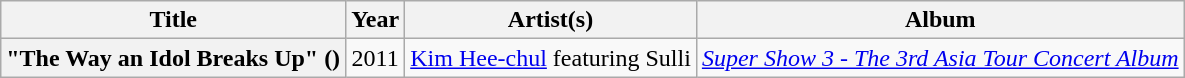<table class="wikitable plainrowheaders" style="text-align:center;">
<tr>
<th scope="col">Title</th>
<th scope="col">Year</th>
<th scope="col">Artist(s)</th>
<th scope="col">Album</th>
</tr>
<tr>
<th scope="row">"The Way an Idol Breaks Up" ()</th>
<td>2011</td>
<td><a href='#'>Kim Hee-chul</a> featuring Sulli</td>
<td><em><a href='#'>Super Show 3 - The 3rd Asia Tour Concert Album</a></em></td>
</tr>
</table>
